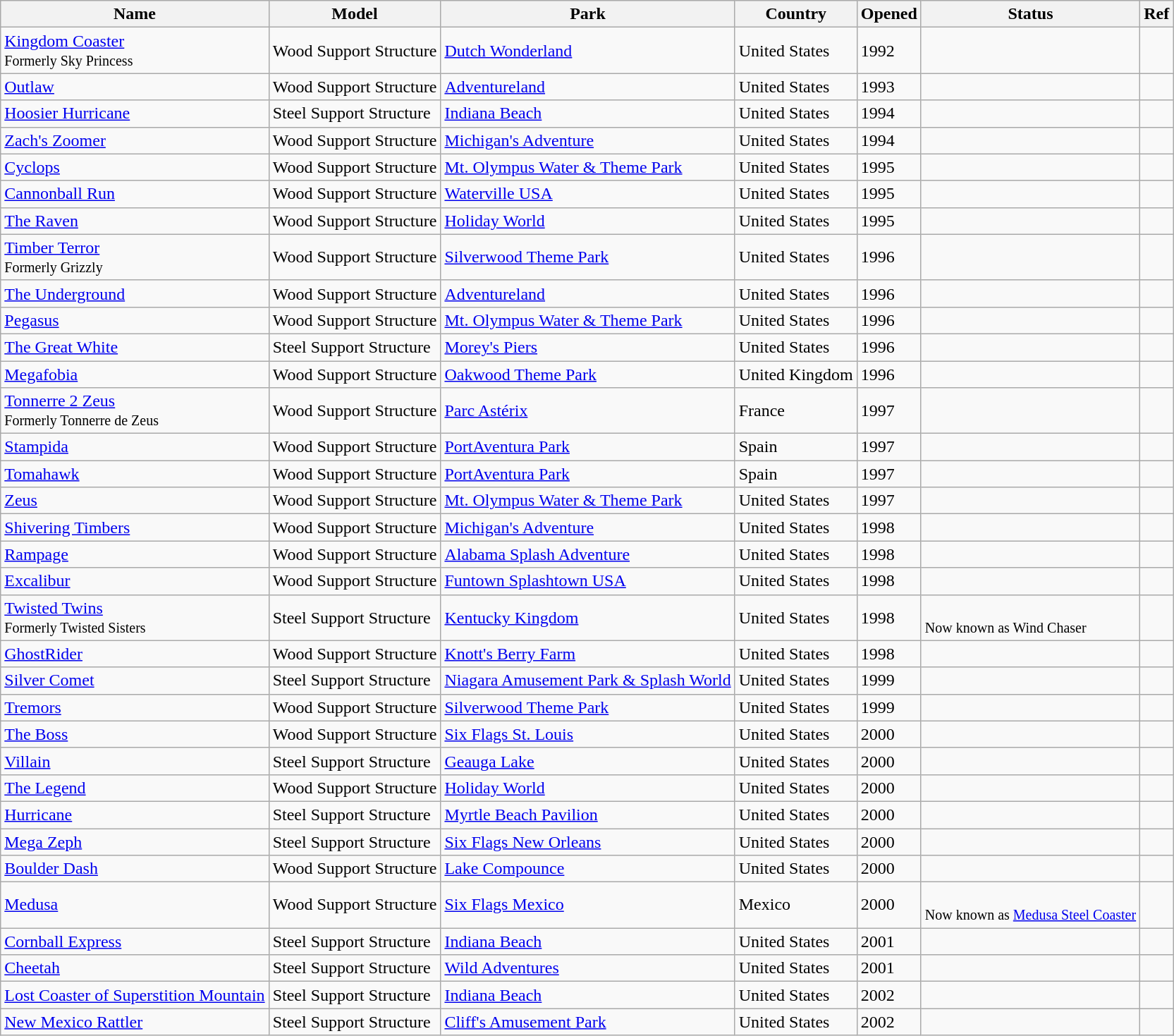<table class="wikitable sortable">
<tr>
<th>Name</th>
<th>Model</th>
<th>Park</th>
<th>Country</th>
<th>Opened</th>
<th>Status</th>
<th class="unsortable">Ref</th>
</tr>
<tr>
<td><a href='#'>Kingdom Coaster</a><br><small>Formerly Sky Princess</small></td>
<td>Wood Support Structure</td>
<td><a href='#'>Dutch Wonderland</a></td>
<td> United States</td>
<td>1992</td>
<td></td>
<td></td>
</tr>
<tr>
<td><a href='#'>Outlaw</a></td>
<td>Wood Support Structure</td>
<td><a href='#'>Adventureland</a></td>
<td> United States</td>
<td>1993</td>
<td></td>
<td></td>
</tr>
<tr>
<td><a href='#'>Hoosier Hurricane</a></td>
<td>Steel Support Structure</td>
<td><a href='#'>Indiana Beach</a></td>
<td> United States</td>
<td>1994</td>
<td></td>
<td></td>
</tr>
<tr>
<td><a href='#'>Zach's Zoomer</a></td>
<td>Wood Support Structure</td>
<td><a href='#'>Michigan's Adventure</a></td>
<td> United States</td>
<td>1994</td>
<td></td>
<td></td>
</tr>
<tr>
<td><a href='#'>Cyclops</a></td>
<td>Wood Support Structure</td>
<td><a href='#'>Mt. Olympus Water & Theme Park</a></td>
<td> United States</td>
<td>1995</td>
<td></td>
<td></td>
</tr>
<tr>
<td><a href='#'>Cannonball Run</a></td>
<td>Wood Support Structure</td>
<td><a href='#'>Waterville USA</a></td>
<td> United States</td>
<td>1995</td>
<td></td>
<td></td>
</tr>
<tr>
<td><a href='#'>The Raven</a></td>
<td>Wood Support Structure</td>
<td><a href='#'>Holiday World</a></td>
<td> United States</td>
<td>1995</td>
<td></td>
<td></td>
</tr>
<tr>
<td><a href='#'>Timber Terror</a><br><small>Formerly Grizzly</small></td>
<td>Wood Support Structure</td>
<td><a href='#'>Silverwood Theme Park</a></td>
<td> United States</td>
<td>1996</td>
<td></td>
<td></td>
</tr>
<tr>
<td><a href='#'>The Underground</a></td>
<td>Wood Support Structure</td>
<td><a href='#'>Adventureland</a></td>
<td> United States</td>
<td>1996</td>
<td></td>
<td></td>
</tr>
<tr>
<td><a href='#'>Pegasus</a></td>
<td>Wood Support Structure</td>
<td><a href='#'>Mt. Olympus Water & Theme Park</a></td>
<td> United States</td>
<td>1996</td>
<td></td>
<td></td>
</tr>
<tr>
<td><a href='#'>The Great White</a></td>
<td>Steel Support Structure</td>
<td><a href='#'>Morey's Piers</a></td>
<td> United States</td>
<td>1996</td>
<td></td>
<td></td>
</tr>
<tr>
<td><a href='#'>Megafobia</a></td>
<td>Wood Support Structure</td>
<td><a href='#'>Oakwood Theme Park</a></td>
<td> United Kingdom</td>
<td>1996</td>
<td></td>
<td></td>
</tr>
<tr>
<td><a href='#'>Tonnerre 2 Zeus</a><br><small>Formerly Tonnerre de Zeus</small></td>
<td>Wood Support Structure</td>
<td><a href='#'>Parc Astérix</a></td>
<td> France</td>
<td>1997</td>
<td></td>
<td></td>
</tr>
<tr>
<td><a href='#'>Stampida</a></td>
<td>Wood Support Structure</td>
<td><a href='#'>PortAventura Park</a></td>
<td> Spain</td>
<td>1997</td>
<td></td>
<td></td>
</tr>
<tr>
<td><a href='#'>Tomahawk</a></td>
<td>Wood Support Structure</td>
<td><a href='#'>PortAventura Park</a></td>
<td> Spain</td>
<td>1997</td>
<td></td>
<td></td>
</tr>
<tr>
<td><a href='#'>Zeus</a></td>
<td>Wood Support Structure</td>
<td><a href='#'>Mt. Olympus Water & Theme Park</a></td>
<td> United States</td>
<td>1997</td>
<td></td>
<td></td>
</tr>
<tr>
<td><a href='#'>Shivering Timbers</a></td>
<td>Wood Support Structure</td>
<td><a href='#'>Michigan's Adventure</a></td>
<td> United States</td>
<td>1998</td>
<td></td>
<td></td>
</tr>
<tr>
<td><a href='#'>Rampage</a></td>
<td>Wood Support Structure</td>
<td><a href='#'>Alabama Splash Adventure</a></td>
<td> United States</td>
<td>1998</td>
<td></td>
<td></td>
</tr>
<tr>
<td><a href='#'>Excalibur</a></td>
<td>Wood Support Structure</td>
<td><a href='#'>Funtown Splashtown USA</a></td>
<td> United States</td>
<td>1998</td>
<td></td>
<td></td>
</tr>
<tr>
<td><a href='#'>Twisted Twins</a><br><small>Formerly Twisted Sisters</small></td>
<td>Steel Support Structure</td>
<td><a href='#'>Kentucky Kingdom</a></td>
<td> United States</td>
<td>1998</td>
<td><br><small>Now known as Wind Chaser</small></td>
<td></td>
</tr>
<tr>
<td><a href='#'>GhostRider</a></td>
<td>Wood Support Structure</td>
<td><a href='#'>Knott's Berry Farm</a></td>
<td> United States</td>
<td>1998</td>
<td></td>
<td></td>
</tr>
<tr>
<td><a href='#'>Silver Comet</a></td>
<td>Steel Support Structure</td>
<td><a href='#'>Niagara Amusement Park & Splash World</a></td>
<td> United States</td>
<td>1999</td>
<td></td>
<td></td>
</tr>
<tr>
<td><a href='#'>Tremors</a></td>
<td>Wood Support Structure</td>
<td><a href='#'>Silverwood Theme Park</a></td>
<td> United States</td>
<td>1999</td>
<td></td>
<td></td>
</tr>
<tr>
<td><a href='#'>The Boss</a></td>
<td>Wood Support Structure</td>
<td><a href='#'>Six Flags St. Louis</a></td>
<td> United States</td>
<td>2000</td>
<td></td>
<td></td>
</tr>
<tr>
<td><a href='#'>Villain</a></td>
<td>Steel Support Structure</td>
<td><a href='#'>Geauga Lake</a></td>
<td> United States</td>
<td>2000</td>
<td></td>
<td></td>
</tr>
<tr>
<td><a href='#'>The Legend</a></td>
<td>Wood Support Structure</td>
<td><a href='#'>Holiday World</a></td>
<td> United States</td>
<td>2000</td>
<td></td>
<td></td>
</tr>
<tr>
<td><a href='#'>Hurricane</a></td>
<td>Steel Support Structure</td>
<td><a href='#'>Myrtle Beach Pavilion</a></td>
<td> United States</td>
<td>2000</td>
<td></td>
<td></td>
</tr>
<tr>
<td><a href='#'>Mega Zeph</a></td>
<td>Steel Support Structure</td>
<td><a href='#'>Six Flags New Orleans</a></td>
<td> United States</td>
<td>2000</td>
<td></td>
<td></td>
</tr>
<tr>
<td><a href='#'>Boulder Dash</a></td>
<td>Wood Support Structure</td>
<td><a href='#'>Lake Compounce</a></td>
<td> United States</td>
<td>2000</td>
<td></td>
<td></td>
</tr>
<tr>
<td><a href='#'>Medusa</a></td>
<td>Wood Support Structure</td>
<td><a href='#'>Six Flags Mexico</a></td>
<td> Mexico</td>
<td>2000</td>
<td><br><small>Now known as <a href='#'>Medusa Steel Coaster</a></small></td>
<td></td>
</tr>
<tr>
<td><a href='#'>Cornball Express</a></td>
<td>Steel Support Structure</td>
<td><a href='#'>Indiana Beach</a></td>
<td> United States</td>
<td>2001</td>
<td></td>
<td></td>
</tr>
<tr>
<td><a href='#'>Cheetah</a></td>
<td>Steel Support Structure</td>
<td><a href='#'>Wild Adventures</a></td>
<td> United States</td>
<td>2001</td>
<td></td>
<td></td>
</tr>
<tr>
<td><a href='#'>Lost Coaster of Superstition Mountain</a></td>
<td>Steel Support Structure</td>
<td><a href='#'>Indiana Beach</a></td>
<td> United States</td>
<td>2002</td>
<td></td>
<td></td>
</tr>
<tr>
<td><a href='#'>New Mexico Rattler</a></td>
<td>Steel Support Structure</td>
<td><a href='#'>Cliff's Amusement Park</a></td>
<td> United States</td>
<td>2002</td>
<td></td>
<td></td>
</tr>
</table>
